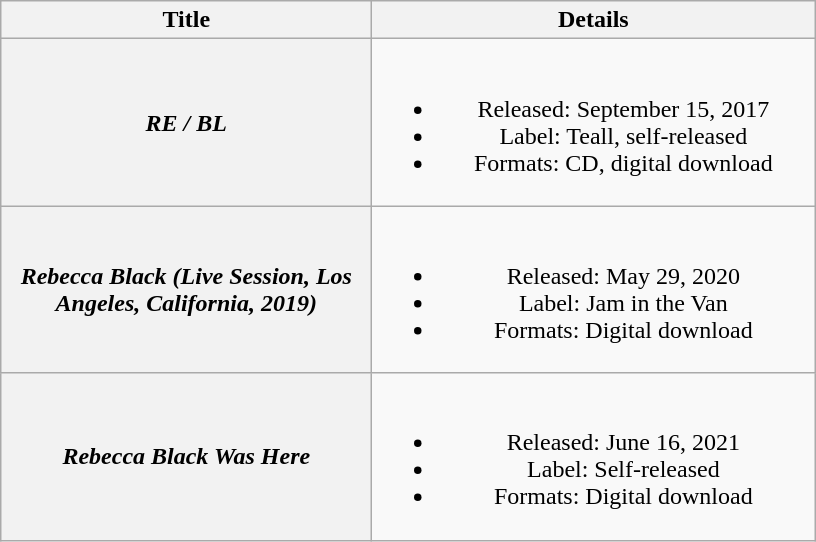<table class="wikitable plainrowheaders" style="text-align:center;">
<tr>
<th style="width:15em;">Title</th>
<th style="width:18em;">Details</th>
</tr>
<tr>
<th scope="row"><em>RE / BL</em></th>
<td><br><ul><li>Released: September 15, 2017</li><li>Label: Teall, self-released</li><li>Formats: CD, digital download</li></ul></td>
</tr>
<tr>
<th scope="row"><em>Rebecca Black (Live Session, Los Angeles, California, 2019)</em></th>
<td><br><ul><li>Released: May 29, 2020</li><li>Label: Jam in the Van</li><li>Formats: Digital download</li></ul></td>
</tr>
<tr>
<th scope="row"><em>Rebecca Black Was Here</em></th>
<td><br><ul><li>Released: June 16, 2021</li><li>Label: Self-released</li><li>Formats: Digital download</li></ul></td>
</tr>
</table>
